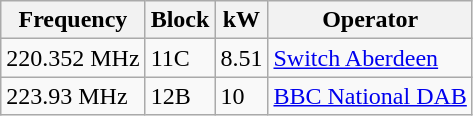<table class="wikitable sortable">
<tr>
<th>Frequency</th>
<th>Block</th>
<th>kW</th>
<th>Operator</th>
</tr>
<tr>
<td>220.352 MHz</td>
<td>11C</td>
<td>8.51</td>
<td><a href='#'>Switch Aberdeen</a></td>
</tr>
<tr>
<td>223.93 MHz</td>
<td>12B</td>
<td>10</td>
<td><a href='#'>BBC National DAB</a></td>
</tr>
</table>
